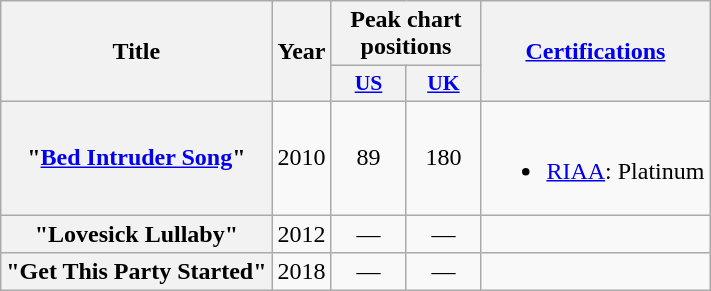<table class="wikitable plainrowheaders" style="text-align:center">
<tr>
<th rowspan="2">Title</th>
<th rowspan="2">Year</th>
<th colspan="2">Peak chart positions</th>
<th rowspan="2"><a href='#'>Certifications</a></th>
</tr>
<tr>
<th scope="col" style="width:3em;font-size:90%;"><a href='#'>US</a><br></th>
<th scope="col" style="width:3em;font-size:90%;"><a href='#'>UK</a><br></th>
</tr>
<tr>
<th scope="row">"<a href='#'>Bed Intruder Song</a>"<br></th>
<td>2010</td>
<td>89</td>
<td>180</td>
<td><br><ul><li><a href='#'>RIAA</a>: Platinum</li></ul></td>
</tr>
<tr>
<th scope="row">"Lovesick Lullaby"<br></th>
<td>2012</td>
<td>—</td>
<td>—</td>
<td></td>
</tr>
<tr>
<th scope="row">"Get This Party Started"<br></th>
<td>2018</td>
<td>—</td>
<td>—</td>
<td></td>
</tr>
</table>
